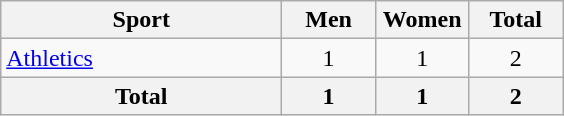<table class="wikitable sortable" style="text-align:center;">
<tr>
<th width=180>Sport</th>
<th width=55>Men</th>
<th width=55>Women</th>
<th width=55>Total</th>
</tr>
<tr>
<td align=left><a href='#'>Athletics</a></td>
<td>1</td>
<td>1</td>
<td>2</td>
</tr>
<tr class="sortbottom">
<th>Total</th>
<th>1</th>
<th>1</th>
<th>2</th>
</tr>
</table>
